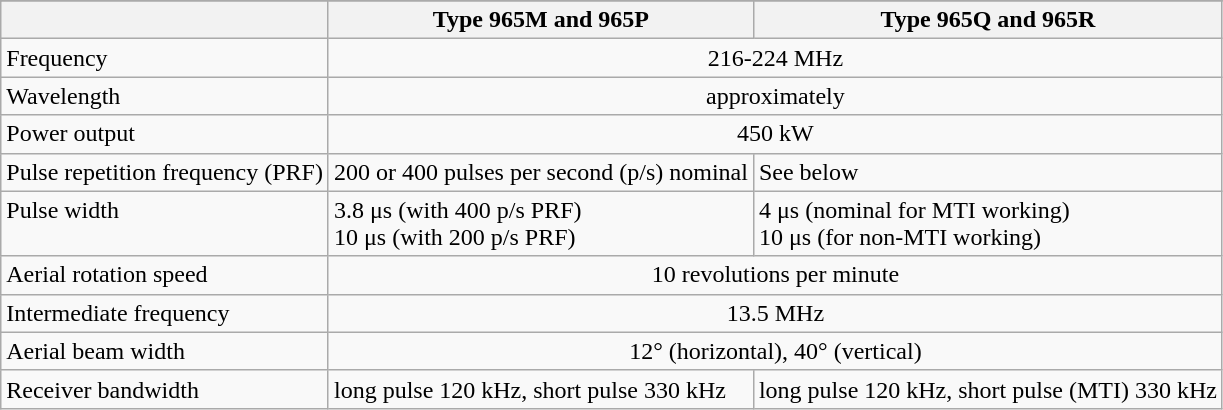<table class="wikitable">
<tr valign=top>
</tr>
<tr>
</tr>
<tr>
<th></th>
<th>Type 965M and 965P </th>
<th>Type 965Q and 965R </th>
</tr>
<tr>
<td>Frequency</td>
<td colspan=2 align=center>216-224 MHz</td>
</tr>
<tr>
<td>Wavelength</td>
<td colspan=2 align=center>approximately </td>
</tr>
<tr>
<td>Power output</td>
<td colspan=2 align=center>450 kW</td>
</tr>
<tr valign=top>
<td>Pulse repetition frequency (PRF)</td>
<td>200 or 400 pulses per second (p/s) nominal</td>
<td>See below</td>
</tr>
<tr valign=top>
<td>Pulse width</td>
<td>3.8 μs (with 400 p/s PRF) <br>10 μs (with 200 p/s PRF)</td>
<td>4 μs (nominal for MTI working) <br>10 μs (for non-MTI working)</td>
</tr>
<tr valign=top>
<td>Aerial rotation speed</td>
<td colspan=2 align=center>10 revolutions per minute</td>
</tr>
<tr valign=top>
<td>Intermediate frequency</td>
<td colspan=2 align=center>13.5 MHz</td>
</tr>
<tr valign=top>
<td>Aerial beam width</td>
<td colspan=2 align=center>12° (horizontal), 40° (vertical)</td>
</tr>
<tr valign=top>
<td>Receiver bandwidth</td>
<td>long pulse 120 kHz, short pulse 330 kHz</td>
<td>long pulse 120 kHz, short pulse (MTI) 330 kHz</td>
</tr>
</table>
